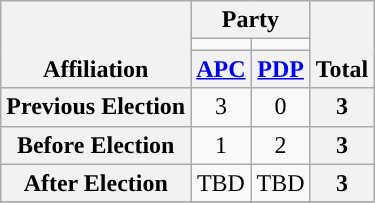<table class=wikitable style="text-align:center">
<tr style="vertical-align:bottom;">
<th rowspan=3>Affiliation</th>
<th colspan=2>Party</th>
<th rowspan=3>Total</th>
</tr>
<tr>
<td style="background-color:"></td>
<td style="background-color:"></td>
</tr>
<tr>
<th><a href='#'>APC</a></th>
<th><a href='#'>PDP</a></th>
</tr>
<tr>
<th>Previous Election</th>
<td>3</td>
<td>0</td>
<th>3</th>
</tr>
<tr>
<th>Before Election</th>
<td>1</td>
<td>2</td>
<th>3</th>
</tr>
<tr>
<th>After Election</th>
<td>TBD</td>
<td>TBD</td>
<th>3</th>
</tr>
<tr>
</tr>
</table>
